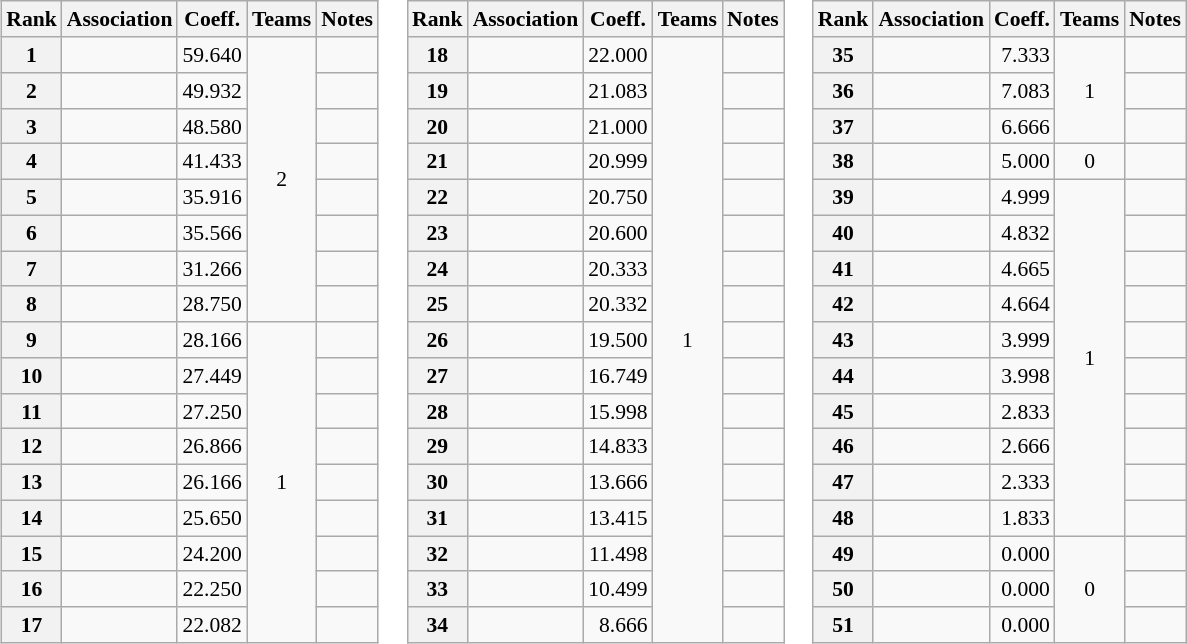<table>
<tr valign=top style="font-size:90%">
<td><br><table class="wikitable">
<tr>
<th>Rank</th>
<th>Association</th>
<th>Coeff.</th>
<th>Teams</th>
<th>Notes</th>
</tr>
<tr>
<th>1</th>
<td></td>
<td align=right>59.640</td>
<td align=center rowspan=8>2</td>
<td></td>
</tr>
<tr>
<th>2</th>
<td></td>
<td align=right>49.932</td>
<td></td>
</tr>
<tr>
<th>3</th>
<td></td>
<td align=right>48.580</td>
<td></td>
</tr>
<tr>
<th>4</th>
<td></td>
<td align=right>41.433</td>
<td></td>
</tr>
<tr>
<th>5</th>
<td></td>
<td align=right>35.916</td>
<td></td>
</tr>
<tr>
<th>6</th>
<td></td>
<td align=right>35.566</td>
<td></td>
</tr>
<tr>
<th>7</th>
<td></td>
<td align=right>31.266</td>
<td></td>
</tr>
<tr>
<th>8</th>
<td></td>
<td align=right>28.750</td>
<td></td>
</tr>
<tr>
<th>9</th>
<td></td>
<td align=right>28.166</td>
<td align=center rowspan=9>1</td>
<td></td>
</tr>
<tr>
<th>10</th>
<td></td>
<td align=right>27.449</td>
<td></td>
</tr>
<tr>
<th>11</th>
<td></td>
<td align=right>27.250</td>
<td></td>
</tr>
<tr>
<th>12</th>
<td></td>
<td align=right>26.866</td>
<td></td>
</tr>
<tr>
<th>13</th>
<td></td>
<td align=right>26.166</td>
<td></td>
</tr>
<tr>
<th>14</th>
<td></td>
<td align=right>25.650</td>
<td></td>
</tr>
<tr>
<th>15</th>
<td></td>
<td align=right>24.200</td>
<td></td>
</tr>
<tr>
<th>16</th>
<td></td>
<td align=right>22.250</td>
<td></td>
</tr>
<tr>
<th>17</th>
<td></td>
<td align=right>22.082</td>
<td></td>
</tr>
</table>
</td>
<td><br><table class="wikitable">
<tr>
<th>Rank</th>
<th>Association</th>
<th>Coeff.</th>
<th>Teams</th>
<th>Notes</th>
</tr>
<tr>
<th>18</th>
<td></td>
<td align=right>22.000</td>
<td align=center rowspan=17>1</td>
<td></td>
</tr>
<tr>
<th>19</th>
<td></td>
<td align=right>21.083</td>
<td></td>
</tr>
<tr>
<th>20</th>
<td></td>
<td align=right>21.000</td>
<td></td>
</tr>
<tr>
<th>21</th>
<td></td>
<td align=right>20.999</td>
<td></td>
</tr>
<tr>
<th>22</th>
<td></td>
<td align=right>20.750</td>
<td></td>
</tr>
<tr>
<th>23</th>
<td></td>
<td align=right>20.600</td>
<td></td>
</tr>
<tr>
<th>24</th>
<td></td>
<td align=right>20.333</td>
<td></td>
</tr>
<tr>
<th>25</th>
<td></td>
<td align=right>20.332</td>
<td></td>
</tr>
<tr>
<th>26</th>
<td></td>
<td align=right>19.500</td>
<td></td>
</tr>
<tr>
<th>27</th>
<td></td>
<td align=right>16.749</td>
<td></td>
</tr>
<tr>
<th>28</th>
<td></td>
<td align=right>15.998</td>
<td></td>
</tr>
<tr>
<th>29</th>
<td></td>
<td align=right>14.833</td>
<td></td>
</tr>
<tr>
<th>30</th>
<td></td>
<td align=right>13.666</td>
<td></td>
</tr>
<tr>
<th>31</th>
<td></td>
<td align=right>13.415</td>
<td></td>
</tr>
<tr>
<th>32</th>
<td></td>
<td align=right>11.498</td>
<td></td>
</tr>
<tr>
<th>33</th>
<td></td>
<td align=right>10.499</td>
<td></td>
</tr>
<tr>
<th>34</th>
<td></td>
<td align=right>8.666</td>
<td></td>
</tr>
</table>
</td>
<td><br><table class="wikitable">
<tr>
<th>Rank</th>
<th>Association</th>
<th>Coeff.</th>
<th>Teams</th>
<th>Notes</th>
</tr>
<tr>
<th>35</th>
<td></td>
<td align=right>7.333</td>
<td align=center rowspan=3>1</td>
<td></td>
</tr>
<tr>
<th>36</th>
<td></td>
<td align=right>7.083</td>
<td></td>
</tr>
<tr>
<th>37</th>
<td></td>
<td align=right>6.666</td>
<td></td>
</tr>
<tr>
<th>38</th>
<td></td>
<td align=right>5.000</td>
<td align=center>0</td>
<td></td>
</tr>
<tr>
<th>39</th>
<td></td>
<td align=right>4.999</td>
<td align=center rowspan=10>1</td>
<td></td>
</tr>
<tr>
<th>40</th>
<td></td>
<td align=right>4.832</td>
<td></td>
</tr>
<tr>
<th>41</th>
<td></td>
<td align=right>4.665</td>
<td></td>
</tr>
<tr>
<th>42</th>
<td></td>
<td align=right>4.664</td>
<td></td>
</tr>
<tr>
<th>43</th>
<td></td>
<td align=right>3.999</td>
<td></td>
</tr>
<tr>
<th>44</th>
<td></td>
<td align=right>3.998</td>
<td></td>
</tr>
<tr>
<th>45</th>
<td></td>
<td align=right>2.833</td>
<td></td>
</tr>
<tr>
<th>46</th>
<td></td>
<td align=right>2.666</td>
<td></td>
</tr>
<tr>
<th>47</th>
<td></td>
<td align=right>2.333</td>
<td></td>
</tr>
<tr>
<th>48</th>
<td></td>
<td align=right>1.833</td>
<td></td>
</tr>
<tr>
<th>49</th>
<td></td>
<td align=right>0.000</td>
<td align=center rowspan=3>0</td>
<td></td>
</tr>
<tr>
<th>50</th>
<td></td>
<td align=right>0.000</td>
<td></td>
</tr>
<tr>
<th>51</th>
<td></td>
<td align=right>0.000</td>
<td></td>
</tr>
</table>
</td>
</tr>
</table>
